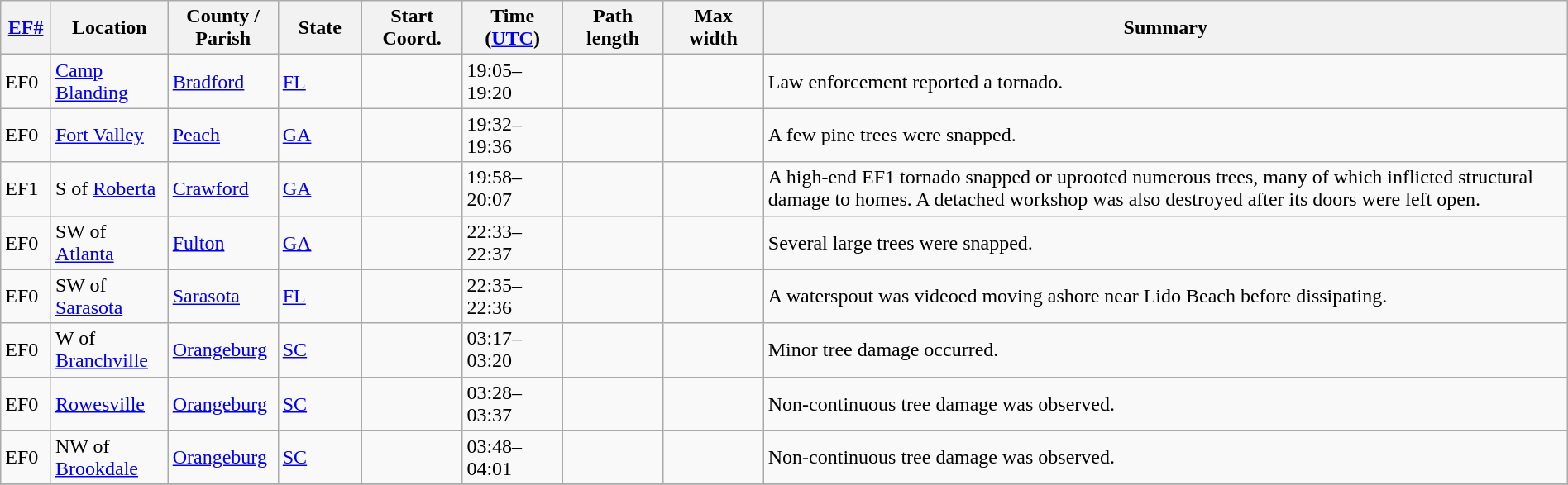<table class="wikitable sortable" style="width:100%;">
<tr>
<th scope="col" style="width:3%; text-align:center;"><a href='#'>EF#</a></th>
<th scope="col" style="width:7%; text-align:center;" class="unsortable">Location</th>
<th scope="col" style="width:6%; text-align:center;" class="unsortable">County / Parish</th>
<th scope="col" style="width:5%; text-align:center;">State</th>
<th scope="col" style="width:6%; text-align:center;">Start Coord.</th>
<th scope="col" style="width:6%; text-align:center;">Time (<a href='#'>UTC</a>)</th>
<th scope="col" style="width:6%; text-align:center;">Path length</th>
<th scope="col" style="width:6%; text-align:center;">Max width</th>
<th scope="col" class="unsortable" style="width:48%; text-align:center;">Summary</th>
</tr>
<tr>
<td bgcolor=>EF0</td>
<td><a href='#'>Camp Blanding</a></td>
<td><a href='#'>Bradford</a></td>
<td><a href='#'>FL</a></td>
<td></td>
<td>19:05–19:20</td>
<td></td>
<td></td>
<td>Law enforcement reported a tornado.</td>
</tr>
<tr>
<td bgcolor=>EF0</td>
<td><a href='#'>Fort Valley</a></td>
<td><a href='#'>Peach</a></td>
<td><a href='#'>GA</a></td>
<td></td>
<td>19:32–19:36</td>
<td></td>
<td></td>
<td>A few pine trees were snapped.</td>
</tr>
<tr>
<td bgcolor=>EF1</td>
<td>S of <a href='#'>Roberta</a></td>
<td><a href='#'>Crawford</a></td>
<td><a href='#'>GA</a></td>
<td></td>
<td>19:58–20:07</td>
<td></td>
<td></td>
<td>A high-end EF1 tornado snapped or uprooted numerous trees, many of which inflicted structural damage to homes. A detached workshop was also destroyed after its doors were left open.</td>
</tr>
<tr>
<td bgcolor=>EF0</td>
<td>SW of <a href='#'>Atlanta</a></td>
<td><a href='#'>Fulton</a></td>
<td><a href='#'>GA</a></td>
<td></td>
<td>22:33–22:37</td>
<td></td>
<td></td>
<td>Several large trees were snapped.</td>
</tr>
<tr>
<td bgcolor=>EF0</td>
<td>SW of <a href='#'>Sarasota</a></td>
<td><a href='#'>Sarasota</a></td>
<td><a href='#'>FL</a></td>
<td></td>
<td>22:35–22:36</td>
<td></td>
<td></td>
<td>A waterspout was videoed moving ashore near Lido Beach before dissipating.</td>
</tr>
<tr>
<td bgcolor=>EF0</td>
<td>W of <a href='#'>Branchville</a></td>
<td><a href='#'>Orangeburg</a></td>
<td><a href='#'>SC</a></td>
<td></td>
<td>03:17–03:20</td>
<td></td>
<td></td>
<td>Minor tree damage occurred.</td>
</tr>
<tr>
<td bgcolor=>EF0</td>
<td><a href='#'>Rowesville</a></td>
<td><a href='#'>Orangeburg</a></td>
<td><a href='#'>SC</a></td>
<td></td>
<td>03:28–03:37</td>
<td></td>
<td></td>
<td>Non-continuous tree damage was observed.</td>
</tr>
<tr>
<td bgcolor=>EF0</td>
<td>NW of <a href='#'>Brookdale</a></td>
<td><a href='#'>Orangeburg</a></td>
<td><a href='#'>SC</a></td>
<td></td>
<td>03:48–04:01</td>
<td></td>
<td></td>
<td>Non-continuous tree damage was observed.</td>
</tr>
<tr>
</tr>
</table>
